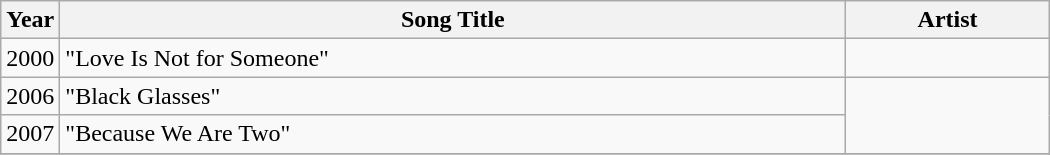<table class="wikitable" style="width:700px">
<tr>
<th width=10>Year</th>
<th>Song Title</th>
<th>Artist</th>
</tr>
<tr>
<td>2000</td>
<td>"Love Is Not for Someone" </td>
<td></td>
</tr>
<tr>
<td>2006</td>
<td>"Black Glasses" </td>
<td rowspan=2></td>
</tr>
<tr>
<td>2007</td>
<td>"Because We Are Two" </td>
</tr>
<tr>
</tr>
</table>
